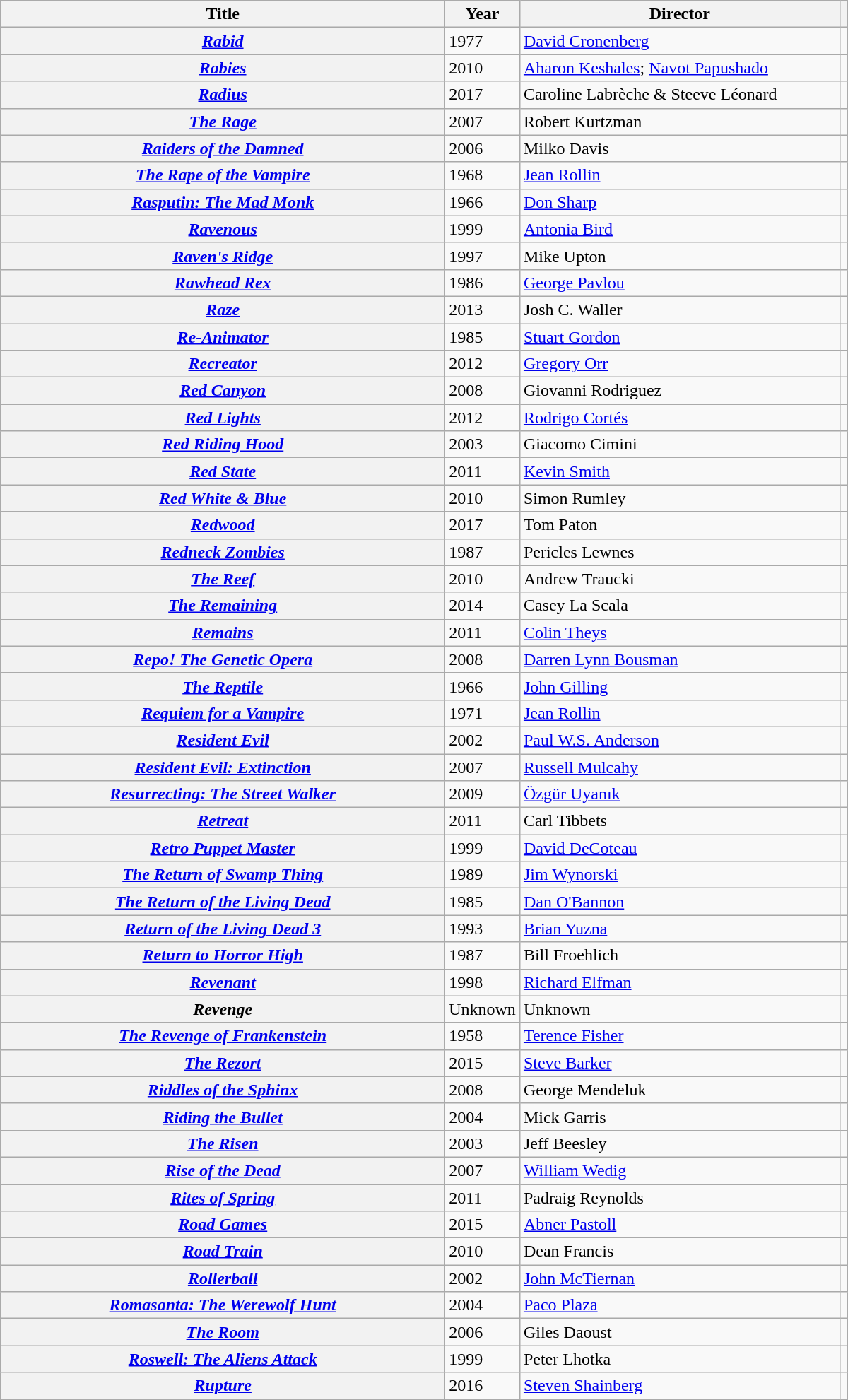<table style="width:800px;" class="wikitable plainrowheaders sortable">
<tr>
<th width="420" scope="col">Title</th>
<th width="40" scope="col">Year</th>
<th width="300" scope="col">Director</th>
<th scope="col"></th>
</tr>
<tr>
<th scope="row"><em><a href='#'>Rabid</a></em></th>
<td>1977</td>
<td><a href='#'>David Cronenberg</a></td>
<td></td>
</tr>
<tr>
<th scope="row"><em><a href='#'>Rabies</a></em></th>
<td>2010</td>
<td><a href='#'>Aharon Keshales</a>; <a href='#'>Navot Papushado</a></td>
<td></td>
</tr>
<tr>
<th scope="row"><em><a href='#'>Radius</a></em></th>
<td>2017</td>
<td>Caroline Labrèche & Steeve Léonard</td>
<td></td>
</tr>
<tr>
<th scope="row"><em><a href='#'>The Rage</a></em></th>
<td>2007</td>
<td>Robert Kurtzman</td>
<td></td>
</tr>
<tr>
<th scope="row"><em><a href='#'>Raiders of the Damned</a></em></th>
<td>2006</td>
<td>Milko Davis</td>
<td align="center"></td>
</tr>
<tr>
<th scope="row"><em><a href='#'>The Rape of the Vampire</a></em></th>
<td>1968</td>
<td><a href='#'>Jean Rollin</a></td>
<td></td>
</tr>
<tr>
<th scope="row"><em><a href='#'>Rasputin: The Mad Monk</a></em></th>
<td>1966</td>
<td><a href='#'>Don Sharp</a></td>
<td></td>
</tr>
<tr>
<th scope="row"><em><a href='#'>Ravenous</a></em></th>
<td>1999</td>
<td><a href='#'>Antonia Bird</a></td>
<td></td>
</tr>
<tr>
<th scope="row"><em><a href='#'>Raven's Ridge</a></em></th>
<td>1997</td>
<td>Mike Upton</td>
<td></td>
</tr>
<tr>
<th scope="row"><em><a href='#'>Rawhead Rex</a></em></th>
<td>1986</td>
<td><a href='#'>George Pavlou</a></td>
<td align="center"></td>
</tr>
<tr>
<th scope="row"><em><a href='#'>Raze</a></em></th>
<td>2013</td>
<td>Josh C. Waller</td>
<td align="center"></td>
</tr>
<tr>
<th scope="row"><em><a href='#'>Re-Animator</a></em></th>
<td>1985</td>
<td><a href='#'>Stuart Gordon</a></td>
<td align="center"></td>
</tr>
<tr>
<th scope="row"><em><a href='#'>Recreator</a></em></th>
<td>2012</td>
<td><a href='#'>Gregory Orr</a></td>
<td></td>
</tr>
<tr>
<th scope="row"><em><a href='#'>Red Canyon</a></em></th>
<td>2008</td>
<td>Giovanni Rodriguez</td>
<td></td>
</tr>
<tr>
<th scope="row"><em><a href='#'>Red Lights</a></em></th>
<td>2012</td>
<td><a href='#'>Rodrigo Cortés</a></td>
<td></td>
</tr>
<tr>
<th scope="row"><em><a href='#'>Red Riding Hood</a></em></th>
<td>2003</td>
<td>Giacomo Cimini</td>
<td></td>
</tr>
<tr>
<th scope="row"><em><a href='#'>Red State</a></em></th>
<td>2011</td>
<td><a href='#'>Kevin Smith</a></td>
<td></td>
</tr>
<tr>
<th scope="row"><em><a href='#'>Red White & Blue</a></em></th>
<td>2010</td>
<td>Simon Rumley</td>
<td></td>
</tr>
<tr>
<th scope="row"><em><a href='#'>Redwood</a></em></th>
<td>2017</td>
<td>Tom Paton</td>
<td align="center"></td>
</tr>
<tr>
<th scope="row"><em><a href='#'>Redneck Zombies</a></em></th>
<td>1987</td>
<td>Pericles Lewnes</td>
<td align="center"></td>
</tr>
<tr>
<th scope="row"><em><a href='#'>The Reef</a></em></th>
<td>2010</td>
<td>Andrew Traucki</td>
<td align="center"></td>
</tr>
<tr>
<th scope="row"><em><a href='#'>The Remaining</a></em></th>
<td>2014</td>
<td>Casey La Scala</td>
<td align="center"></td>
</tr>
<tr>
<th scope="row"><em><a href='#'>Remains</a></em></th>
<td>2011</td>
<td><a href='#'>Colin Theys</a></td>
<td></td>
</tr>
<tr>
<th scope="row"><em><a href='#'>Repo! The Genetic Opera</a></em></th>
<td>2008</td>
<td><a href='#'>Darren Lynn Bousman</a></td>
<td></td>
</tr>
<tr>
<th scope="row"><em><a href='#'>The Reptile</a></em></th>
<td>1966</td>
<td><a href='#'>John Gilling</a></td>
<td align="center"></td>
</tr>
<tr>
<th scope="row"><em><a href='#'>Requiem for a Vampire</a></em></th>
<td>1971</td>
<td><a href='#'>Jean Rollin</a></td>
<td></td>
</tr>
<tr>
<th scope="row"><em><a href='#'>Resident Evil</a></em></th>
<td>2002</td>
<td><a href='#'>Paul W.S. Anderson</a></td>
<td align="center"></td>
</tr>
<tr>
<th scope="row"><em><a href='#'>Resident Evil: Extinction</a></em></th>
<td>2007</td>
<td><a href='#'>Russell Mulcahy</a></td>
<td></td>
</tr>
<tr>
<th scope="row"><em><a href='#'>Resurrecting: The Street Walker</a></em></th>
<td>2009</td>
<td><a href='#'>Özgür Uyanık</a></td>
<td></td>
</tr>
<tr>
<th scope="row"><em><a href='#'>Retreat</a></em></th>
<td>2011</td>
<td>Carl Tibbets</td>
<td></td>
</tr>
<tr>
<th scope="row"><em><a href='#'>Retro Puppet Master</a></em></th>
<td>1999</td>
<td><a href='#'>David DeCoteau</a></td>
<td></td>
</tr>
<tr>
<th scope="row"><em><a href='#'>The Return of Swamp Thing</a></em></th>
<td>1989</td>
<td><a href='#'>Jim Wynorski</a></td>
<td></td>
</tr>
<tr>
<th scope="row"><em><a href='#'>The Return of the Living Dead</a></em></th>
<td>1985</td>
<td><a href='#'>Dan O'Bannon</a></td>
<td></td>
</tr>
<tr>
<th scope="row"><em><a href='#'>Return of the Living Dead 3</a></em></th>
<td>1993</td>
<td><a href='#'>Brian Yuzna</a></td>
<td></td>
</tr>
<tr>
<th scope="row"><em><a href='#'>Return to Horror High</a></em></th>
<td>1987</td>
<td>Bill Froehlich</td>
<td></td>
</tr>
<tr>
<th scope="row"><em><a href='#'>Revenant</a></em></th>
<td>1998</td>
<td><a href='#'>Richard Elfman</a></td>
<td></td>
</tr>
<tr>
<th scope="row"><em>Revenge</em></th>
<td>Unknown</td>
<td>Unknown</td>
<td></td>
</tr>
<tr>
<th scope="row"><em><a href='#'>The Revenge of Frankenstein</a></em></th>
<td>1958</td>
<td><a href='#'>Terence Fisher</a></td>
<td></td>
</tr>
<tr>
<th scope="row"><em><a href='#'>The Rezort</a></em></th>
<td>2015</td>
<td><a href='#'>Steve Barker</a></td>
<td align="center"></td>
</tr>
<tr>
<th scope="row"><em><a href='#'>Riddles of the Sphinx</a></em></th>
<td>2008</td>
<td>George Mendeluk</td>
<td></td>
</tr>
<tr>
<th scope="row"><em><a href='#'>Riding the Bullet</a></em></th>
<td>2004</td>
<td>Mick Garris</td>
<td></td>
</tr>
<tr>
<th scope="row"><em><a href='#'>The Risen</a></em></th>
<td>2003</td>
<td>Jeff Beesley</td>
<td></td>
</tr>
<tr>
<th scope="row"><em><a href='#'>Rise of the Dead</a></em></th>
<td>2007</td>
<td><a href='#'>William Wedig</a></td>
<td></td>
</tr>
<tr>
<th scope="row"><em><a href='#'>Rites of Spring</a></em></th>
<td>2011</td>
<td>Padraig Reynolds</td>
<td></td>
</tr>
<tr>
<th scope="row"><em><a href='#'>Road Games</a></em></th>
<td>2015</td>
<td><a href='#'>Abner Pastoll</a></td>
<td></td>
</tr>
<tr>
<th scope="row"><em><a href='#'>Road Train</a></em></th>
<td>2010</td>
<td>Dean Francis</td>
<td align="center"></td>
</tr>
<tr>
<th scope="row"><em><a href='#'>Rollerball</a></em></th>
<td>2002</td>
<td><a href='#'>John McTiernan</a></td>
<td align="center"></td>
</tr>
<tr>
<th scope="row"><em><a href='#'>Romasanta: The Werewolf Hunt</a></em></th>
<td>2004</td>
<td><a href='#'>Paco Plaza</a></td>
<td></td>
</tr>
<tr>
<th scope="row"><em><a href='#'>The Room</a></em></th>
<td>2006</td>
<td>Giles Daoust</td>
<td></td>
</tr>
<tr>
<th scope="row"><em><a href='#'>Roswell: The Aliens Attack</a></em></th>
<td>1999</td>
<td>Peter Lhotka</td>
<td></td>
</tr>
<tr>
<th scope="row"><em><a href='#'>Rupture</a></em></th>
<td>2016</td>
<td><a href='#'>Steven Shainberg</a></td>
<td align="center"></td>
</tr>
</table>
